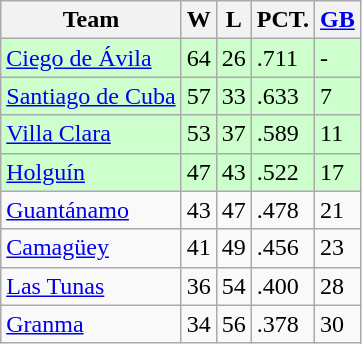<table class="wikitable">
<tr>
<th>Team</th>
<th>W</th>
<th>L</th>
<th>PCT.</th>
<th><a href='#'>GB</a></th>
</tr>
<tr style="background:#ccffcc;">
<td><a href='#'>Ciego de Ávila</a></td>
<td>64</td>
<td>26</td>
<td>.711</td>
<td>-</td>
</tr>
<tr style="background:#ccffcc;">
<td><a href='#'>Santiago de Cuba</a></td>
<td>57</td>
<td>33</td>
<td>.633</td>
<td>7</td>
</tr>
<tr style="background:#ccffcc;">
<td><a href='#'>Villa Clara</a></td>
<td>53</td>
<td>37</td>
<td>.589</td>
<td>11</td>
</tr>
<tr style="background:#ccffcc;">
<td><a href='#'>Holguín</a></td>
<td>47</td>
<td>43</td>
<td>.522</td>
<td>17</td>
</tr>
<tr>
<td><a href='#'>Guantánamo</a></td>
<td>43</td>
<td>47</td>
<td>.478</td>
<td>21</td>
</tr>
<tr>
<td><a href='#'>Camagüey</a></td>
<td>41</td>
<td>49</td>
<td>.456</td>
<td>23</td>
</tr>
<tr>
<td><a href='#'>Las Tunas</a></td>
<td>36</td>
<td>54</td>
<td>.400</td>
<td>28</td>
</tr>
<tr>
<td><a href='#'>Granma</a></td>
<td>34</td>
<td>56</td>
<td>.378</td>
<td>30</td>
</tr>
</table>
